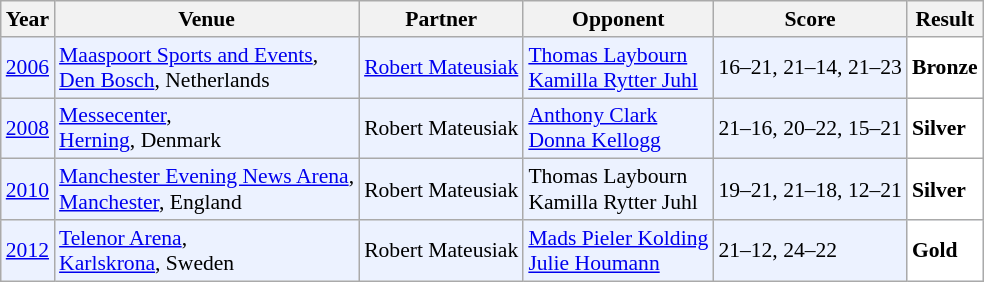<table class="sortable wikitable" style="font-size: 90%;">
<tr>
<th>Year</th>
<th>Venue</th>
<th>Partner</th>
<th>Opponent</th>
<th>Score</th>
<th>Result</th>
</tr>
<tr style="background:#ECF2FF">
<td align="center"><a href='#'>2006</a></td>
<td align="left"><a href='#'>Maaspoort Sports and Events</a>,<br><a href='#'>Den Bosch</a>, Netherlands</td>
<td align="left"> <a href='#'>Robert Mateusiak</a></td>
<td align="left"> <a href='#'>Thomas Laybourn</a><br> <a href='#'>Kamilla Rytter Juhl</a></td>
<td align="left">16–21, 21–14, 21–23</td>
<td style="text-align:left; background:white"> <strong>Bronze</strong></td>
</tr>
<tr style="background:#ECF2FF">
<td align="center"><a href='#'>2008</a></td>
<td align="left"><a href='#'>Messecenter</a>,<br><a href='#'>Herning</a>, Denmark</td>
<td align="left"> Robert Mateusiak</td>
<td align="left"> <a href='#'>Anthony Clark</a><br> <a href='#'>Donna Kellogg</a></td>
<td align="left">21–16, 20–22, 15–21</td>
<td style="text-align:left; background:white"> <strong>Silver</strong></td>
</tr>
<tr style="background:#ECF2FF">
<td align="center"><a href='#'>2010</a></td>
<td align="left"><a href='#'>Manchester Evening News Arena</a>,<br><a href='#'>Manchester</a>, England</td>
<td align="left"> Robert Mateusiak</td>
<td align="left"> Thomas Laybourn<br> Kamilla Rytter Juhl</td>
<td align="left">19–21, 21–18, 12–21</td>
<td style="text-align:left; background:white"> <strong>Silver</strong></td>
</tr>
<tr style="background:#ECF2FF">
<td align="center"><a href='#'>2012</a></td>
<td align="left"><a href='#'>Telenor Arena</a>,<br><a href='#'>Karlskrona</a>, Sweden</td>
<td align="left"> Robert Mateusiak</td>
<td align="left"> <a href='#'>Mads Pieler Kolding</a><br> <a href='#'>Julie Houmann</a></td>
<td align="left">21–12, 24–22</td>
<td style="text-align:left; background:white"> <strong>Gold</strong></td>
</tr>
</table>
